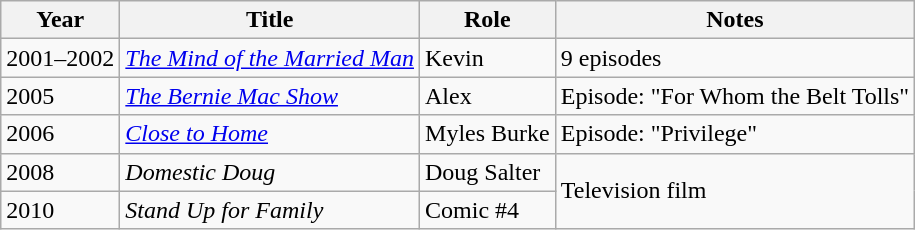<table class="wikitable sortable">
<tr>
<th>Year</th>
<th>Title</th>
<th>Role</th>
<th>Notes</th>
</tr>
<tr>
<td>2001–2002</td>
<td><em><a href='#'>The Mind of the Married Man</a></em></td>
<td>Kevin</td>
<td>9 episodes</td>
</tr>
<tr>
<td>2005</td>
<td><em><a href='#'>The Bernie Mac Show</a></em></td>
<td>Alex</td>
<td>Episode: "For Whom the Belt Tolls"</td>
</tr>
<tr>
<td>2006</td>
<td><a href='#'><em>Close to Home</em></a></td>
<td>Myles Burke</td>
<td>Episode: "Privilege"</td>
</tr>
<tr>
<td>2008</td>
<td><em>Domestic Doug</em></td>
<td>Doug Salter</td>
<td rowspan="2">Television film</td>
</tr>
<tr>
<td>2010</td>
<td><em>Stand Up for Family</em></td>
<td>Comic #4</td>
</tr>
</table>
